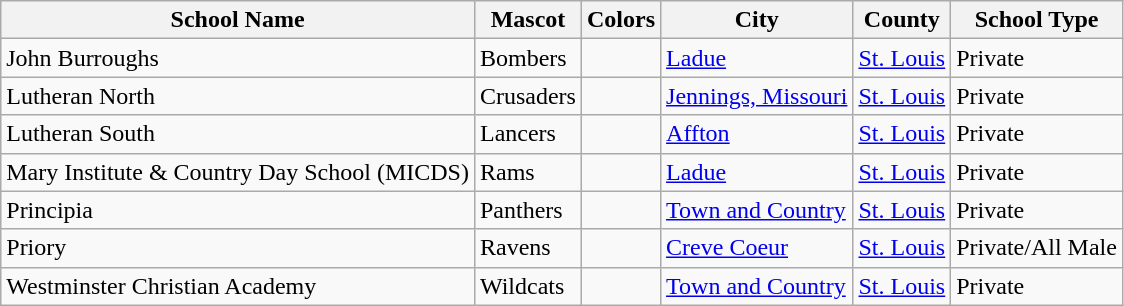<table class="wikitable">
<tr>
<th>School Name</th>
<th>Mascot</th>
<th>Colors</th>
<th>City</th>
<th>County</th>
<th>School Type</th>
</tr>
<tr>
<td>John Burroughs</td>
<td>Bombers</td>
<td></td>
<td><a href='#'>Ladue</a></td>
<td><a href='#'>St. Louis</a></td>
<td>Private</td>
</tr>
<tr>
<td>Lutheran North</td>
<td>Crusaders</td>
<td></td>
<td><a href='#'>Jennings, Missouri</a></td>
<td><a href='#'>St. Louis</a></td>
<td>Private</td>
</tr>
<tr>
<td>Lutheran South</td>
<td>Lancers</td>
<td></td>
<td><a href='#'>Affton</a></td>
<td><a href='#'>St. Louis</a></td>
<td>Private</td>
</tr>
<tr>
<td>Mary Institute & Country Day School (MICDS)</td>
<td>Rams</td>
<td></td>
<td><a href='#'>Ladue</a></td>
<td><a href='#'>St. Louis</a></td>
<td>Private</td>
</tr>
<tr>
<td>Principia</td>
<td>Panthers</td>
<td></td>
<td><a href='#'>Town and Country</a></td>
<td><a href='#'>St. Louis</a></td>
<td>Private</td>
</tr>
<tr>
<td>Priory</td>
<td>Ravens</td>
<td></td>
<td><a href='#'>Creve Coeur</a></td>
<td><a href='#'>St. Louis</a></td>
<td>Private/All Male</td>
</tr>
<tr>
<td>Westminster Christian Academy</td>
<td>Wildcats</td>
<td></td>
<td><a href='#'>Town and Country</a></td>
<td><a href='#'>St. Louis</a></td>
<td>Private</td>
</tr>
</table>
